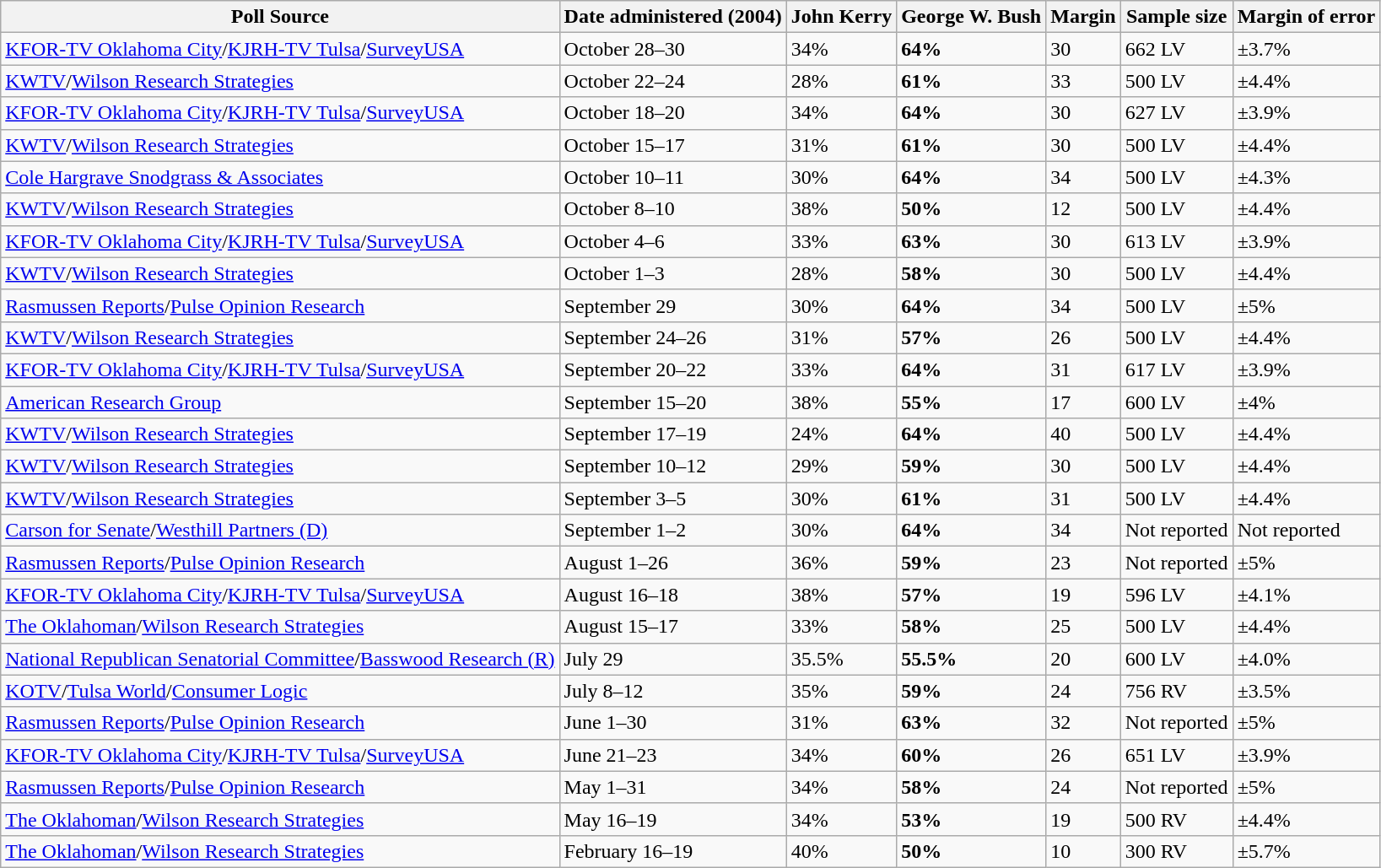<table class="wikitable">
<tr>
<th>Poll Source</th>
<th>Date administered (2004)</th>
<th>John Kerry</th>
<th>George W. Bush</th>
<th>Margin</th>
<th>Sample size</th>
<th>Margin of error</th>
</tr>
<tr>
<td><a href='#'>KFOR-TV Oklahoma City</a>/<a href='#'>KJRH-TV Tulsa</a>/<a href='#'>SurveyUSA</a></td>
<td>October 28–30</td>
<td>34%</td>
<td><strong>64%</strong></td>
<td>30</td>
<td>662 LV</td>
<td>±3.7%</td>
</tr>
<tr>
<td><a href='#'>KWTV</a>/<a href='#'>Wilson Research Strategies</a></td>
<td>October 22–24</td>
<td>28%</td>
<td><strong>61%</strong></td>
<td>33</td>
<td>500 LV</td>
<td>±4.4%</td>
</tr>
<tr>
<td><a href='#'>KFOR-TV Oklahoma City</a>/<a href='#'>KJRH-TV Tulsa</a>/<a href='#'>SurveyUSA</a></td>
<td>October 18–20</td>
<td>34%</td>
<td><strong>64%</strong></td>
<td>30</td>
<td>627 LV</td>
<td>±3.9%</td>
</tr>
<tr>
<td><a href='#'>KWTV</a>/<a href='#'>Wilson Research Strategies</a></td>
<td>October 15–17</td>
<td>31%</td>
<td><strong>61%</strong></td>
<td>30</td>
<td>500 LV</td>
<td>±4.4%</td>
</tr>
<tr>
<td><a href='#'>Cole Hargrave Snodgrass & Associates</a></td>
<td>October 10–11</td>
<td>30%</td>
<td><strong>64%</strong></td>
<td>34</td>
<td>500 LV</td>
<td>±4.3%</td>
</tr>
<tr>
<td><a href='#'>KWTV</a>/<a href='#'>Wilson Research Strategies</a></td>
<td>October 8–10</td>
<td>38%</td>
<td><strong>50%</strong></td>
<td>12</td>
<td>500 LV</td>
<td>±4.4%</td>
</tr>
<tr>
<td><a href='#'>KFOR-TV Oklahoma City</a>/<a href='#'>KJRH-TV Tulsa</a>/<a href='#'>SurveyUSA</a></td>
<td>October 4–6</td>
<td>33%</td>
<td><strong>63%</strong></td>
<td>30</td>
<td>613 LV</td>
<td>±3.9%</td>
</tr>
<tr>
<td><a href='#'>KWTV</a>/<a href='#'>Wilson Research Strategies</a></td>
<td>October 1–3</td>
<td>28%</td>
<td><strong>58%</strong></td>
<td>30</td>
<td>500 LV</td>
<td>±4.4%</td>
</tr>
<tr>
<td><a href='#'>Rasmussen Reports</a>/<a href='#'>Pulse Opinion Research</a></td>
<td>September 29</td>
<td>30%</td>
<td><strong>64%</strong></td>
<td>34</td>
<td>500 LV</td>
<td>±5%</td>
</tr>
<tr>
<td><a href='#'>KWTV</a>/<a href='#'>Wilson Research Strategies</a></td>
<td>September 24–26</td>
<td>31%</td>
<td><strong>57%</strong></td>
<td>26</td>
<td>500 LV</td>
<td>±4.4%</td>
</tr>
<tr>
<td><a href='#'>KFOR-TV Oklahoma City</a>/<a href='#'>KJRH-TV Tulsa</a>/<a href='#'>SurveyUSA</a></td>
<td>September 20–22</td>
<td>33%</td>
<td><strong>64%</strong></td>
<td>31</td>
<td>617 LV</td>
<td>±3.9%</td>
</tr>
<tr>
<td><a href='#'>American Research Group</a></td>
<td>September 15–20</td>
<td>38%</td>
<td><strong>55%</strong></td>
<td>17</td>
<td>600 LV</td>
<td>±4%</td>
</tr>
<tr>
<td><a href='#'>KWTV</a>/<a href='#'>Wilson Research Strategies</a></td>
<td>September 17–19</td>
<td>24%</td>
<td><strong>64%</strong></td>
<td>40</td>
<td>500 LV</td>
<td>±4.4%</td>
</tr>
<tr>
<td><a href='#'>KWTV</a>/<a href='#'>Wilson Research Strategies</a></td>
<td>September 10–12</td>
<td>29%</td>
<td><strong>59%</strong></td>
<td>30</td>
<td>500 LV</td>
<td>±4.4%</td>
</tr>
<tr>
<td><a href='#'>KWTV</a>/<a href='#'>Wilson Research Strategies</a></td>
<td>September 3–5</td>
<td>30%</td>
<td><strong>61%</strong></td>
<td>31</td>
<td>500 LV</td>
<td>±4.4%</td>
</tr>
<tr>
<td><a href='#'>Carson for Senate</a>/<a href='#'>Westhill Partners (D)</a></td>
<td>September 1–2</td>
<td>30%</td>
<td><strong>64%</strong></td>
<td>34</td>
<td>Not reported</td>
<td>Not reported</td>
</tr>
<tr>
<td><a href='#'>Rasmussen Reports</a>/<a href='#'>Pulse Opinion Research</a></td>
<td>August 1–26</td>
<td>36%</td>
<td><strong>59%</strong></td>
<td>23</td>
<td>Not reported</td>
<td>±5%</td>
</tr>
<tr>
<td><a href='#'>KFOR-TV Oklahoma City</a>/<a href='#'>KJRH-TV Tulsa</a>/<a href='#'>SurveyUSA</a></td>
<td>August 16–18</td>
<td>38%</td>
<td><strong>57%</strong></td>
<td>19</td>
<td>596 LV</td>
<td>±4.1%</td>
</tr>
<tr>
<td><a href='#'>The Oklahoman</a>/<a href='#'>Wilson Research Strategies</a></td>
<td>August 15–17</td>
<td>33%</td>
<td><strong>58%</strong></td>
<td>25</td>
<td>500 LV</td>
<td>±4.4%</td>
</tr>
<tr>
<td><a href='#'>National Republican Senatorial Committee</a>/<a href='#'>Basswood Research (R)</a></td>
<td>July 29</td>
<td>35.5%</td>
<td><strong>55.5%</strong></td>
<td>20</td>
<td>600 LV</td>
<td>±4.0%</td>
</tr>
<tr>
<td><a href='#'>KOTV</a>/<a href='#'>Tulsa World</a>/<a href='#'>Consumer Logic</a></td>
<td>July 8–12</td>
<td>35%</td>
<td><strong>59%</strong></td>
<td>24</td>
<td>756 RV</td>
<td>±3.5%</td>
</tr>
<tr>
<td><a href='#'>Rasmussen Reports</a>/<a href='#'>Pulse Opinion Research</a></td>
<td>June 1–30</td>
<td>31%</td>
<td><strong>63%</strong></td>
<td>32</td>
<td>Not reported</td>
<td>±5%</td>
</tr>
<tr>
<td><a href='#'>KFOR-TV Oklahoma City</a>/<a href='#'>KJRH-TV Tulsa</a>/<a href='#'>SurveyUSA</a></td>
<td>June 21–23</td>
<td>34%</td>
<td><strong>60%</strong></td>
<td>26</td>
<td>651 LV</td>
<td>±3.9%</td>
</tr>
<tr>
<td><a href='#'>Rasmussen Reports</a>/<a href='#'>Pulse Opinion Research</a></td>
<td>May 1–31</td>
<td>34%</td>
<td><strong>58%</strong></td>
<td>24</td>
<td>Not reported</td>
<td>±5%</td>
</tr>
<tr>
<td><a href='#'>The Oklahoman</a>/<a href='#'>Wilson Research Strategies</a></td>
<td>May 16–19</td>
<td>34%</td>
<td><strong>53%</strong></td>
<td>19</td>
<td>500 RV</td>
<td>±4.4%</td>
</tr>
<tr>
<td><a href='#'>The Oklahoman</a>/<a href='#'>Wilson Research Strategies</a></td>
<td>February 16–19</td>
<td>40%</td>
<td><strong>50%</strong></td>
<td>10</td>
<td>300 RV</td>
<td>±5.7%</td>
</tr>
</table>
